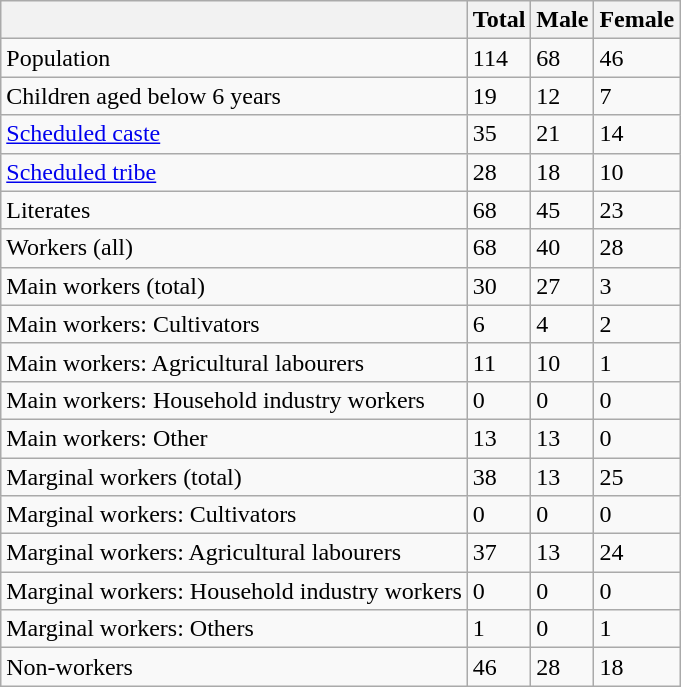<table class="wikitable sortable">
<tr>
<th></th>
<th>Total</th>
<th>Male</th>
<th>Female</th>
</tr>
<tr>
<td>Population</td>
<td>114</td>
<td>68</td>
<td>46</td>
</tr>
<tr>
<td>Children aged below 6 years</td>
<td>19</td>
<td>12</td>
<td>7</td>
</tr>
<tr>
<td><a href='#'>Scheduled caste</a></td>
<td>35</td>
<td>21</td>
<td>14</td>
</tr>
<tr>
<td><a href='#'>Scheduled tribe</a></td>
<td>28</td>
<td>18</td>
<td>10</td>
</tr>
<tr>
<td>Literates</td>
<td>68</td>
<td>45</td>
<td>23</td>
</tr>
<tr>
<td>Workers (all)</td>
<td>68</td>
<td>40</td>
<td>28</td>
</tr>
<tr>
<td>Main workers (total)</td>
<td>30</td>
<td>27</td>
<td>3</td>
</tr>
<tr>
<td>Main workers: Cultivators</td>
<td>6</td>
<td>4</td>
<td>2</td>
</tr>
<tr>
<td>Main workers: Agricultural labourers</td>
<td>11</td>
<td>10</td>
<td>1</td>
</tr>
<tr>
<td>Main workers: Household industry workers</td>
<td>0</td>
<td>0</td>
<td>0</td>
</tr>
<tr>
<td>Main workers: Other</td>
<td>13</td>
<td>13</td>
<td>0</td>
</tr>
<tr>
<td>Marginal workers (total)</td>
<td>38</td>
<td>13</td>
<td>25</td>
</tr>
<tr>
<td>Marginal workers: Cultivators</td>
<td>0</td>
<td>0</td>
<td>0</td>
</tr>
<tr>
<td>Marginal workers: Agricultural labourers</td>
<td>37</td>
<td>13</td>
<td>24</td>
</tr>
<tr>
<td>Marginal workers: Household industry workers</td>
<td>0</td>
<td>0</td>
<td>0</td>
</tr>
<tr>
<td>Marginal workers: Others</td>
<td>1</td>
<td>0</td>
<td>1</td>
</tr>
<tr>
<td>Non-workers</td>
<td>46</td>
<td>28</td>
<td>18</td>
</tr>
</table>
